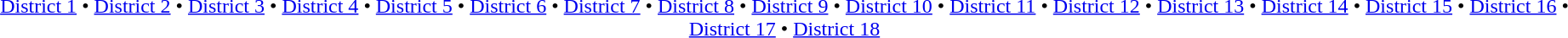<table id=toc class=toc summary=Contents>
<tr>
<td align=center><br><a href='#'>District 1</a> • <a href='#'>District 2</a> • <a href='#'>District 3</a> • <a href='#'>District 4</a> • <a href='#'>District 5</a> • <a href='#'>District 6</a> • <a href='#'>District 7</a> • <a href='#'>District 8</a> • <a href='#'>District 9</a> • <a href='#'>District 10</a> • <a href='#'>District 11</a> • <a href='#'>District 12</a> • <a href='#'>District 13</a> • <a href='#'>District 14</a> • <a href='#'>District 15</a> • <a href='#'>District 16</a> • <a href='#'>District 17</a> • <a href='#'>District 18</a></td>
</tr>
</table>
